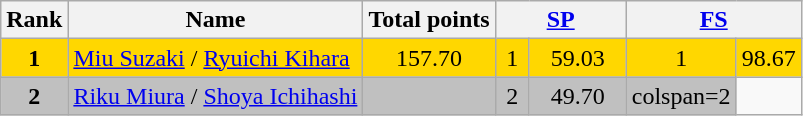<table class="wikitable sortable">
<tr>
<th>Rank</th>
<th>Name</th>
<th>Total points</th>
<th colspan="2" width="80px"><a href='#'>SP</a></th>
<th colspan="2" width="80px"><a href='#'>FS</a></th>
</tr>
<tr bgcolor="gold">
<td align="center"><strong>1</strong></td>
<td><a href='#'>Miu Suzaki</a> / <a href='#'>Ryuichi Kihara</a></td>
<td align="center">157.70</td>
<td align="center">1</td>
<td align="center">59.03</td>
<td align="center">1</td>
<td align="center">98.67</td>
</tr>
<tr bgcolor="silver">
<td align="center"><strong>2</strong></td>
<td><a href='#'>Riku Miura</a> / <a href='#'>Shoya Ichihashi</a></td>
<td></td>
<td align="center">2</td>
<td align="center">49.70</td>
<td>colspan=2 </td>
</tr>
</table>
